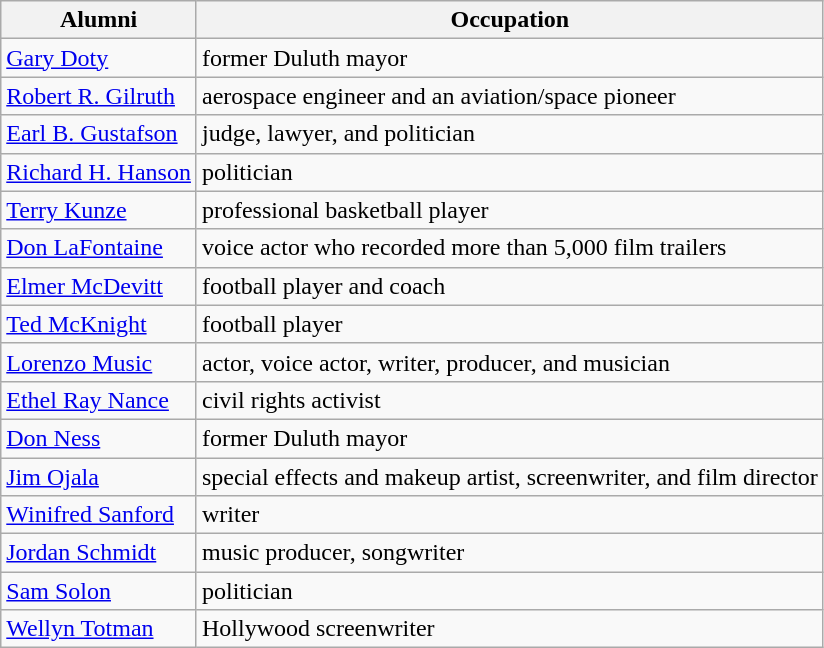<table class="wikitable">
<tr>
<th>Alumni</th>
<th>Occupation</th>
</tr>
<tr style="text-align: left;">
<td><a href='#'>Gary Doty</a></td>
<td>former Duluth mayor</td>
</tr>
<tr>
<td><a href='#'>Robert R. Gilruth</a></td>
<td>aerospace engineer and an aviation/space pioneer</td>
</tr>
<tr>
<td><a href='#'>Earl B. Gustafson</a></td>
<td>judge, lawyer, and politician</td>
</tr>
<tr>
<td><a href='#'>Richard H. Hanson</a></td>
<td>politician</td>
</tr>
<tr>
<td><a href='#'>Terry Kunze</a></td>
<td>professional basketball player</td>
</tr>
<tr>
<td><a href='#'>Don LaFontaine</a></td>
<td>voice actor who recorded more than 5,000 film trailers</td>
</tr>
<tr>
<td><a href='#'>Elmer McDevitt</a></td>
<td>football player and coach</td>
</tr>
<tr>
<td><a href='#'>Ted McKnight</a></td>
<td>football player</td>
</tr>
<tr>
<td><a href='#'>Lorenzo Music</a></td>
<td>actor, voice actor, writer, producer, and musician</td>
</tr>
<tr>
<td><a href='#'>Ethel Ray Nance</a></td>
<td>civil rights activist</td>
</tr>
<tr>
<td><a href='#'>Don Ness</a></td>
<td>former Duluth mayor</td>
</tr>
<tr>
<td><a href='#'>Jim Ojala</a></td>
<td>special effects and makeup artist, screenwriter, and film director</td>
</tr>
<tr>
<td><a href='#'>Winifred Sanford</a></td>
<td>writer</td>
</tr>
<tr>
<td><a href='#'>Jordan Schmidt</a></td>
<td>music producer, songwriter</td>
</tr>
<tr>
<td><a href='#'>Sam Solon</a></td>
<td>politician</td>
</tr>
<tr>
<td><a href='#'>Wellyn Totman</a></td>
<td>Hollywood screenwriter</td>
</tr>
</table>
